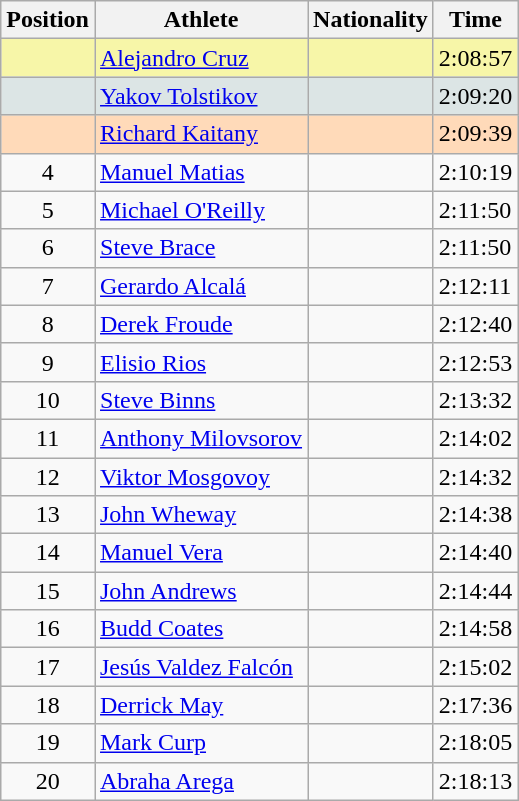<table class="wikitable sortable">
<tr>
<th>Position</th>
<th>Athlete</th>
<th>Nationality</th>
<th>Time</th>
</tr>
<tr bgcolor=#F7F6A8>
<td align=center></td>
<td><a href='#'>Alejandro Cruz</a></td>
<td></td>
<td>2:08:57</td>
</tr>
<tr bgcolor=#DCE5E5>
<td align=center></td>
<td><a href='#'>Yakov Tolstikov</a></td>
<td></td>
<td>2:09:20</td>
</tr>
<tr bgcolor=#FFDAB9>
<td align=center></td>
<td><a href='#'>Richard Kaitany</a></td>
<td></td>
<td>2:09:39</td>
</tr>
<tr>
<td align=center>4</td>
<td><a href='#'>Manuel Matias</a></td>
<td></td>
<td>2:10:19</td>
</tr>
<tr>
<td align=center>5</td>
<td><a href='#'>Michael O'Reilly</a></td>
<td></td>
<td>2:11:50</td>
</tr>
<tr>
<td align=center>6</td>
<td><a href='#'>Steve Brace</a></td>
<td></td>
<td>2:11:50</td>
</tr>
<tr>
<td align=center>7</td>
<td><a href='#'>Gerardo Alcalá</a></td>
<td></td>
<td>2:12:11</td>
</tr>
<tr>
<td align=center>8</td>
<td><a href='#'>Derek Froude</a></td>
<td></td>
<td>2:12:40</td>
</tr>
<tr>
<td align=center>9</td>
<td><a href='#'>Elisio Rios</a></td>
<td></td>
<td>2:12:53</td>
</tr>
<tr>
<td align=center>10</td>
<td><a href='#'>Steve Binns</a></td>
<td></td>
<td>2:13:32</td>
</tr>
<tr>
<td align=center>11</td>
<td><a href='#'>Anthony Milovsorov</a></td>
<td></td>
<td>2:14:02</td>
</tr>
<tr>
<td align=center>12</td>
<td><a href='#'>Viktor Mosgovoy</a></td>
<td></td>
<td>2:14:32</td>
</tr>
<tr>
<td align=center>13</td>
<td><a href='#'>John Wheway</a></td>
<td></td>
<td>2:14:38</td>
</tr>
<tr>
<td align=center>14</td>
<td><a href='#'>Manuel Vera</a></td>
<td></td>
<td>2:14:40</td>
</tr>
<tr>
<td align=center>15</td>
<td><a href='#'>John Andrews</a></td>
<td></td>
<td>2:14:44</td>
</tr>
<tr>
<td align=center>16</td>
<td><a href='#'>Budd Coates</a></td>
<td></td>
<td>2:14:58</td>
</tr>
<tr>
<td align=center>17</td>
<td><a href='#'>Jesús Valdez Falcón</a></td>
<td></td>
<td>2:15:02</td>
</tr>
<tr>
<td align=center>18</td>
<td><a href='#'>Derrick May</a></td>
<td></td>
<td>2:17:36</td>
</tr>
<tr>
<td align=center>19</td>
<td><a href='#'>Mark Curp</a></td>
<td></td>
<td>2:18:05</td>
</tr>
<tr>
<td align=center>20</td>
<td><a href='#'>Abraha Arega</a></td>
<td></td>
<td>2:18:13</td>
</tr>
</table>
